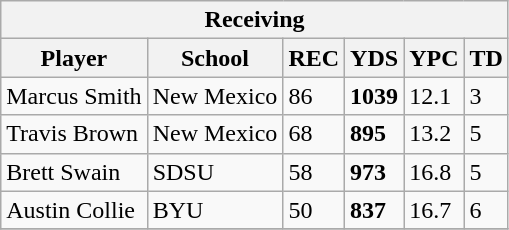<table class="wikitable">
<tr>
<th colspan="6" align="center">Receiving</th>
</tr>
<tr>
<th>Player</th>
<th>School</th>
<th>REC</th>
<th>YDS</th>
<th>YPC</th>
<th>TD</th>
</tr>
<tr>
<td>Marcus Smith</td>
<td>New Mexico</td>
<td>86</td>
<td><strong>1039</strong></td>
<td>12.1</td>
<td>3</td>
</tr>
<tr>
<td>Travis Brown</td>
<td>New Mexico</td>
<td>68</td>
<td><strong>895</strong></td>
<td>13.2</td>
<td>5</td>
</tr>
<tr>
<td>Brett Swain</td>
<td>SDSU</td>
<td>58</td>
<td><strong>973</strong></td>
<td>16.8</td>
<td>5</td>
</tr>
<tr>
<td>Austin Collie</td>
<td>BYU</td>
<td>50</td>
<td><strong>837</strong></td>
<td>16.7</td>
<td>6</td>
</tr>
<tr>
</tr>
</table>
